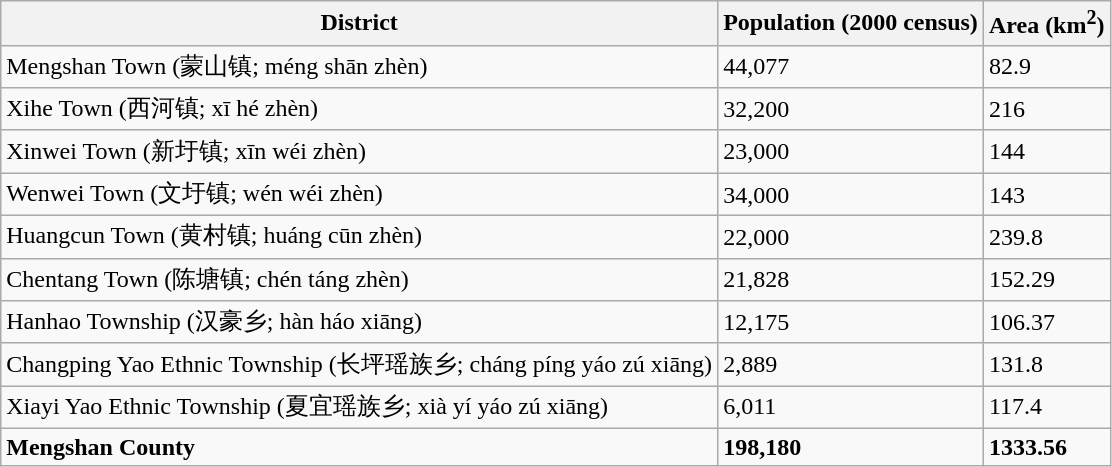<table class="wikitable">
<tr>
<th>District</th>
<th>Population (2000 census)</th>
<th>Area (km<sup>2</sup>)</th>
</tr>
<tr>
<td>Mengshan Town (蒙山镇; méng shān zhèn)</td>
<td>44,077</td>
<td>82.9</td>
</tr>
<tr>
<td>Xihe Town (西河镇; xī  hé zhèn)</td>
<td>32,200</td>
<td>216</td>
</tr>
<tr>
<td>Xinwei Town (新圩镇; xīn wéi zhèn)</td>
<td>23,000</td>
<td>144</td>
</tr>
<tr>
<td>Wenwei Town (文圩镇; wén wéi zhèn)</td>
<td>34,000</td>
<td>143</td>
</tr>
<tr>
<td>Huangcun Town (黄村镇; huáng cūn zhèn)</td>
<td>22,000</td>
<td>239.8</td>
</tr>
<tr>
<td>Chentang Town (陈塘镇; chén táng zhèn)</td>
<td>21,828</td>
<td>152.29</td>
</tr>
<tr>
<td>Hanhao Township (汉豪乡; hàn háo xiāng)</td>
<td>12,175</td>
<td>106.37</td>
</tr>
<tr>
<td>Changping Yao Ethnic Township (长坪瑶族乡; cháng píng yáo zú xiāng)</td>
<td>2,889</td>
<td>131.8</td>
</tr>
<tr>
<td>Xiayi Yao Ethnic Township (夏宜瑶族乡; xià yí yáo zú xiāng)</td>
<td>6,011</td>
<td>117.4</td>
</tr>
<tr>
<td><strong>Mengshan County</strong></td>
<td><strong>198,180</strong></td>
<td><strong>1333.56</strong></td>
</tr>
</table>
